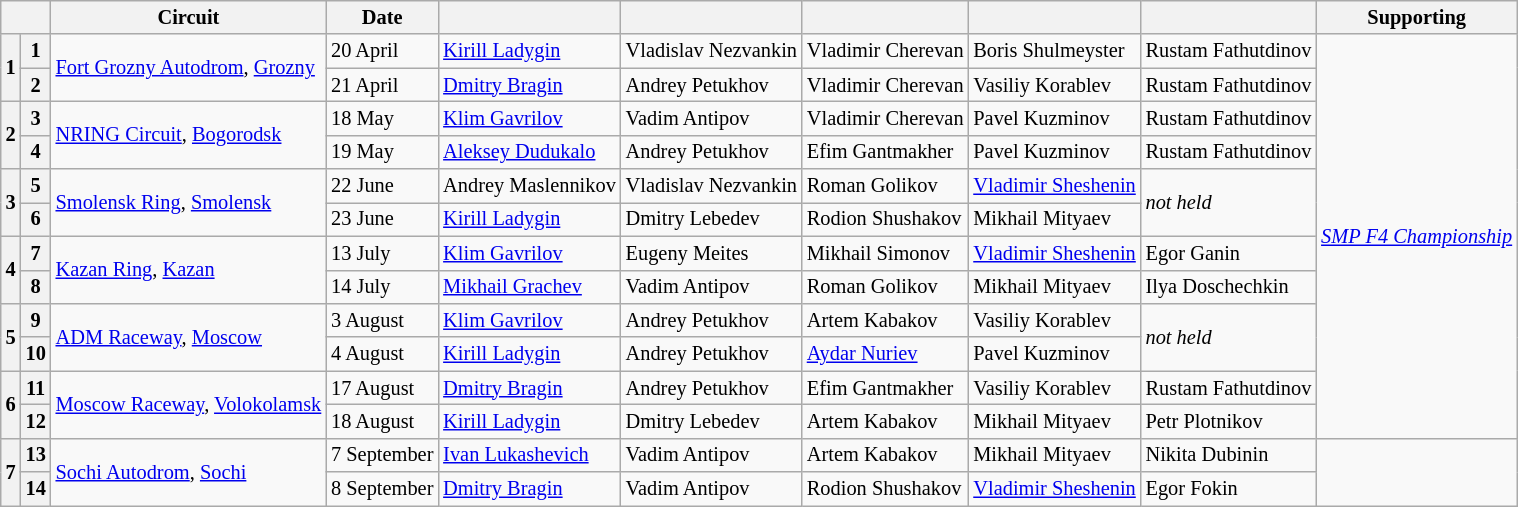<table class="wikitable" style="font-size: 85%">
<tr>
<th colspan=2></th>
<th>Circuit</th>
<th>Date</th>
<th></th>
<th></th>
<th></th>
<th></th>
<th></th>
<th>Supporting</th>
</tr>
<tr>
<th rowspan=2>1</th>
<th>1</th>
<td rowspan=2><a href='#'>Fort Grozny Autodrom</a>, <a href='#'>Grozny</a></td>
<td>20 April</td>
<td><a href='#'>Kirill Ladygin</a></td>
<td>Vladislav Nezvankin</td>
<td>Vladimir Cherevan</td>
<td>Boris Shulmeyster</td>
<td>Rustam Fathutdinov</td>
<td rowspan=12><em><a href='#'>SMP F4 Championship</a></em></td>
</tr>
<tr>
<th>2</th>
<td>21 April</td>
<td><a href='#'>Dmitry Bragin</a></td>
<td>Andrey Petukhov</td>
<td>Vladimir Cherevan</td>
<td>Vasiliy Korablev</td>
<td>Rustam Fathutdinov</td>
</tr>
<tr>
<th rowspan=2>2</th>
<th>3</th>
<td rowspan=2><a href='#'>NRING Circuit</a>, <a href='#'>Bogorodsk</a></td>
<td>18 May</td>
<td><a href='#'>Klim Gavrilov</a></td>
<td>Vadim Antipov</td>
<td>Vladimir Cherevan</td>
<td>Pavel Kuzminov</td>
<td>Rustam Fathutdinov</td>
</tr>
<tr>
<th>4</th>
<td>19 May</td>
<td><a href='#'>Aleksey Dudukalo</a></td>
<td>Andrey Petukhov</td>
<td>Efim Gantmakher</td>
<td>Pavel Kuzminov</td>
<td>Rustam Fathutdinov</td>
</tr>
<tr>
<th rowspan=2>3</th>
<th>5</th>
<td rowspan=2><a href='#'>Smolensk Ring</a>, <a href='#'>Smolensk</a></td>
<td>22 June</td>
<td>Andrey Maslennikov</td>
<td>Vladislav Nezvankin</td>
<td>Roman Golikov</td>
<td><a href='#'>Vladimir Sheshenin</a></td>
<td rowspan="2"><em>not held</em></td>
</tr>
<tr>
<th>6</th>
<td>23 June</td>
<td><a href='#'>Kirill Ladygin</a></td>
<td>Dmitry Lebedev</td>
<td>Rodion Shushakov</td>
<td>Mikhail Mityaev</td>
</tr>
<tr>
<th rowspan=2>4</th>
<th>7</th>
<td rowspan=2><a href='#'>Kazan Ring</a>, <a href='#'>Kazan</a></td>
<td>13 July</td>
<td><a href='#'>Klim Gavrilov</a></td>
<td>Eugeny Meites</td>
<td>Mikhail Simonov</td>
<td><a href='#'>Vladimir Sheshenin</a></td>
<td>Egor Ganin</td>
</tr>
<tr>
<th>8</th>
<td>14 July</td>
<td><a href='#'>Mikhail Grachev</a></td>
<td>Vadim Antipov</td>
<td>Roman Golikov</td>
<td>Mikhail Mityaev</td>
<td>Ilya Doschechkin</td>
</tr>
<tr>
<th rowspan=2>5</th>
<th>9</th>
<td rowspan=2><a href='#'>ADM Raceway</a>, <a href='#'>Moscow</a></td>
<td>3 August</td>
<td><a href='#'>Klim Gavrilov</a></td>
<td>Andrey Petukhov</td>
<td>Artem Kabakov</td>
<td>Vasiliy Korablev</td>
<td rowspan="2"><em>not held</em></td>
</tr>
<tr>
<th>10</th>
<td>4 August</td>
<td><a href='#'>Kirill Ladygin</a></td>
<td>Andrey Petukhov</td>
<td><a href='#'>Aydar Nuriev</a></td>
<td>Pavel Kuzminov</td>
</tr>
<tr>
<th rowspan=2>6</th>
<th>11</th>
<td rowspan=2><a href='#'>Moscow Raceway</a>, <a href='#'>Volokolamsk</a></td>
<td>17 August</td>
<td><a href='#'>Dmitry Bragin</a></td>
<td>Andrey Petukhov</td>
<td>Efim Gantmakher</td>
<td>Vasiliy Korablev</td>
<td>Rustam Fathutdinov</td>
</tr>
<tr>
<th>12</th>
<td>18 August</td>
<td><a href='#'>Kirill Ladygin</a></td>
<td>Dmitry Lebedev</td>
<td>Artem Kabakov</td>
<td>Mikhail Mityaev</td>
<td>Petr Plotnikov</td>
</tr>
<tr>
<th rowspan=2>7</th>
<th>13</th>
<td rowspan=2><a href='#'>Sochi Autodrom</a>, <a href='#'>Sochi</a></td>
<td>7 September</td>
<td><a href='#'>Ivan Lukashevich</a></td>
<td>Vadim Antipov</td>
<td>Artem Kabakov</td>
<td>Mikhail Mityaev</td>
<td>Nikita Dubinin</td>
</tr>
<tr>
<th>14</th>
<td>8 September</td>
<td><a href='#'>Dmitry Bragin</a></td>
<td>Vadim Antipov</td>
<td>Rodion Shushakov</td>
<td><a href='#'>Vladimir Sheshenin</a></td>
<td>Egor Fokin</td>
</tr>
</table>
